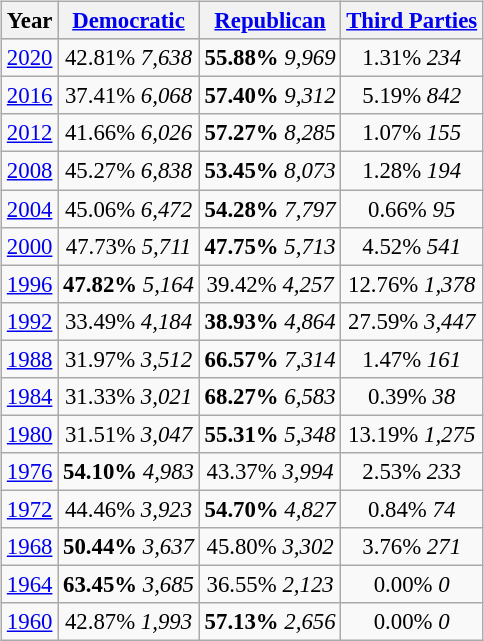<table class="wikitable"  style="float:right; margin:1em; font-size:95%;">
<tr style="background:lightgrey;">
<th>Year</th>
<th><a href='#'>Democratic</a></th>
<th><a href='#'>Republican</a></th>
<th><a href='#'>Third Parties</a></th>
</tr>
<tr>
<td align="center" ><a href='#'>2020</a></td>
<td align="center" >42.81% <em>7,638</em></td>
<td align="center" ><strong>55.88%</strong> <em>9,969</em></td>
<td align="center" >1.31% <em>234</em></td>
</tr>
<tr>
<td align="center" ><a href='#'>2016</a></td>
<td align="center" >37.41% <em>6,068</em></td>
<td align="center" ><strong>57.40%</strong> <em>9,312</em></td>
<td align="center" >5.19% <em>842</em></td>
</tr>
<tr>
<td align="center" ><a href='#'>2012</a></td>
<td align="center" >41.66% <em>6,026</em></td>
<td align="center" ><strong>57.27%</strong> <em>8,285</em></td>
<td align="center" >1.07% <em>155</em></td>
</tr>
<tr>
<td align="center" ><a href='#'>2008</a></td>
<td align="center" >45.27% <em>6,838</em></td>
<td align="center" ><strong>53.45%</strong> <em>8,073</em></td>
<td align="center" >1.28% <em>194</em></td>
</tr>
<tr>
<td align="center" ><a href='#'>2004</a></td>
<td align="center" >45.06% <em>6,472</em></td>
<td align="center" ><strong>54.28%</strong> <em>7,797</em></td>
<td align="center" >0.66% <em>95</em></td>
</tr>
<tr>
<td align="center" ><a href='#'>2000</a></td>
<td align="center" >47.73% <em>5,711</em></td>
<td align="center" ><strong>47.75%</strong> <em>5,713</em></td>
<td align="center" >4.52% <em>541</em></td>
</tr>
<tr>
<td align="center" ><a href='#'>1996</a></td>
<td align="center" ><strong>47.82%</strong> <em>5,164</em></td>
<td align="center" >39.42% <em>4,257</em></td>
<td align="center" >12.76% <em>1,378</em></td>
</tr>
<tr>
<td align="center" ><a href='#'>1992</a></td>
<td align="center" >33.49% <em>4,184</em></td>
<td align="center" ><strong>38.93%</strong> <em>4,864</em></td>
<td align="center" >27.59% <em>3,447</em></td>
</tr>
<tr>
<td align="center" ><a href='#'>1988</a></td>
<td align="center" >31.97% <em>3,512</em></td>
<td align="center" ><strong>66.57%</strong> <em>7,314</em></td>
<td align="center" >1.47% <em>161</em></td>
</tr>
<tr>
<td align="center" ><a href='#'>1984</a></td>
<td align="center" >31.33% <em>3,021</em></td>
<td align="center" ><strong>68.27%</strong> <em>6,583</em></td>
<td align="center" >0.39% <em>38</em></td>
</tr>
<tr>
<td align="center" ><a href='#'>1980</a></td>
<td align="center" >31.51% <em>3,047</em></td>
<td align="center" ><strong>55.31%</strong> <em>5,348</em></td>
<td align="center" >13.19% <em>1,275</em></td>
</tr>
<tr>
<td align="center" ><a href='#'>1976</a></td>
<td align="center" ><strong>54.10%</strong> <em>4,983</em></td>
<td align="center" >43.37% <em>3,994</em></td>
<td align="center" >2.53% <em>233</em></td>
</tr>
<tr>
<td align="center" ><a href='#'>1972</a></td>
<td align="center" >44.46% <em>3,923</em></td>
<td align="center" ><strong>54.70%</strong> <em>4,827</em></td>
<td align="center" >0.84% <em>74</em></td>
</tr>
<tr>
<td align="center" ><a href='#'>1968</a></td>
<td align="center" ><strong>50.44%</strong> <em>3,637</em></td>
<td align="center" >45.80% <em>3,302</em></td>
<td align="center" >3.76% <em>271</em></td>
</tr>
<tr>
<td align="center" ><a href='#'>1964</a></td>
<td align="center" ><strong>63.45%</strong> <em>3,685</em></td>
<td align="center" >36.55% <em>2,123</em></td>
<td align="center" >0.00% <em>0</em></td>
</tr>
<tr>
<td align="center" ><a href='#'>1960</a></td>
<td align="center" >42.87% <em>1,993</em></td>
<td align="center" ><strong>57.13%</strong> <em>2,656</em></td>
<td align="center" >0.00% <em>0</em></td>
</tr>
</table>
